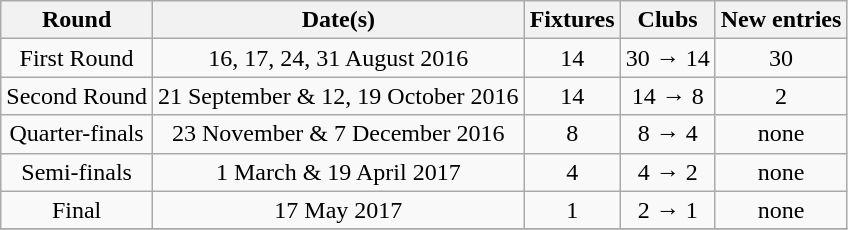<table class="wikitable" style="text-align:center">
<tr>
<th>Round</th>
<th>Date(s)</th>
<th>Fixtures</th>
<th>Clubs</th>
<th>New entries</th>
</tr>
<tr>
<td>First Round</td>
<td>16, 17, 24, 31 August 2016</td>
<td>14</td>
<td>30 → 14</td>
<td>30</td>
</tr>
<tr>
<td>Second Round</td>
<td>21 September & 12, 19 October 2016</td>
<td>14</td>
<td>14 → 8</td>
<td>2</td>
</tr>
<tr>
<td>Quarter-finals</td>
<td>23 November & 7 December 2016</td>
<td>8</td>
<td>8 → 4</td>
<td>none</td>
</tr>
<tr>
<td>Semi-finals</td>
<td>1 March & 19 April 2017</td>
<td>4</td>
<td>4 → 2</td>
<td>none</td>
</tr>
<tr>
<td>Final</td>
<td>17 May 2017</td>
<td>1</td>
<td>2 → 1</td>
<td>none</td>
</tr>
<tr>
</tr>
</table>
